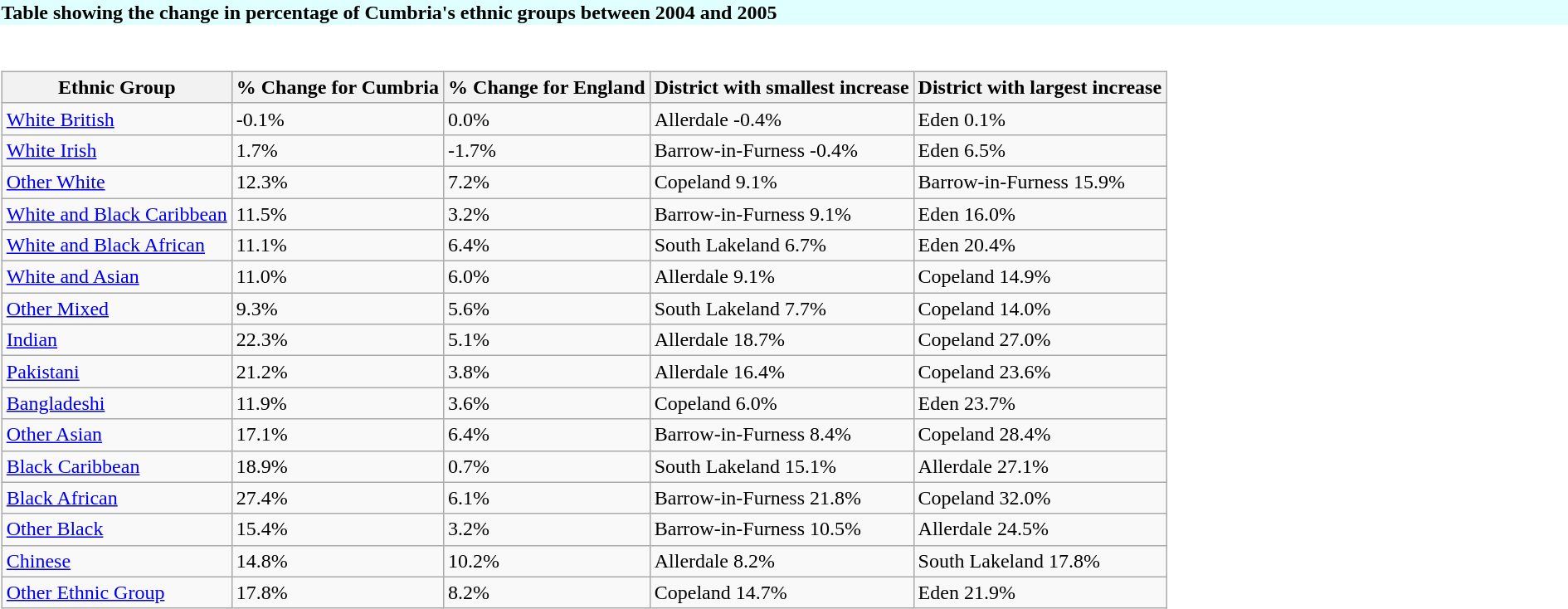<table class="Wikitable collapsible collapsed" width="100%" height="70px" style="text-align: left; border: 0px; margin-top: 0.2em;">
<tr>
<th style="background-color: #E0FFFF;">Table showing the change in percentage of Cumbria's ethnic groups between 2004 and 2005</th>
</tr>
<tr>
<td><br><table class="wikitable">
<tr>
<th>Ethnic Group</th>
<th>% Change for Cumbria</th>
<th>% Change for England</th>
<th>District with smallest increase</th>
<th>District with largest increase</th>
</tr>
<tr>
<td><a href='#'>White British</a></td>
<td>-0.1%</td>
<td>0.0%</td>
<td>Allerdale -0.4%</td>
<td>Eden 0.1%</td>
</tr>
<tr>
<td><a href='#'>White Irish</a></td>
<td>1.7%</td>
<td>-1.7%</td>
<td>Barrow-in-Furness -0.4%</td>
<td>Eden 6.5%</td>
</tr>
<tr>
<td><a href='#'>Other White</a></td>
<td>12.3%</td>
<td>7.2%</td>
<td>Copeland 9.1%</td>
<td>Barrow-in-Furness 15.9%</td>
</tr>
<tr>
<td><a href='#'>White and Black Caribbean</a></td>
<td>11.5%</td>
<td>3.2%</td>
<td>Barrow-in-Furness 9.1%</td>
<td>Eden 16.0%</td>
</tr>
<tr>
<td><a href='#'>White and Black African</a></td>
<td>11.1%</td>
<td>6.4%</td>
<td>South Lakeland 6.7%</td>
<td>Eden 20.4%</td>
</tr>
<tr>
<td><a href='#'>White and Asian</a></td>
<td>11.0%</td>
<td>6.0%</td>
<td>Allerdale 9.1%</td>
<td>Copeland 14.9%</td>
</tr>
<tr>
<td><a href='#'>Other Mixed</a></td>
<td>9.3%</td>
<td>5.6%</td>
<td>South Lakeland 7.7%</td>
<td>Copeland 14.0%</td>
</tr>
<tr>
<td><a href='#'>Indian</a></td>
<td>22.3%</td>
<td>5.1%</td>
<td>Allerdale 18.7%</td>
<td>Copeland 27.0%</td>
</tr>
<tr>
<td><a href='#'>Pakistani</a></td>
<td>21.2%</td>
<td>3.8%</td>
<td>Allerdale 16.4%</td>
<td>Copeland 23.6%</td>
</tr>
<tr>
<td><a href='#'>Bangladeshi</a></td>
<td>11.9%</td>
<td>3.6%</td>
<td>Copeland 6.0%</td>
<td>Eden 23.7%</td>
</tr>
<tr>
<td><a href='#'>Other Asian</a></td>
<td>17.1%</td>
<td>6.4%</td>
<td>Barrow-in-Furness 8.4%</td>
<td>Copeland 28.4%</td>
</tr>
<tr>
<td><a href='#'>Black Caribbean</a></td>
<td>18.9%</td>
<td>0.7%</td>
<td>South Lakeland 15.1%</td>
<td>Allerdale 27.1%</td>
</tr>
<tr>
<td><a href='#'>Black African</a></td>
<td>27.4%</td>
<td>6.1%</td>
<td>Barrow-in-Furness 21.8%</td>
<td>Copeland 32.0%</td>
</tr>
<tr>
<td><a href='#'>Other Black</a></td>
<td>15.4%</td>
<td>3.2%</td>
<td>Barrow-in-Furness 10.5%</td>
<td>Allerdale 24.5%</td>
</tr>
<tr>
<td><a href='#'>Chinese</a></td>
<td>14.8%</td>
<td>10.2%</td>
<td>Allerdale 8.2%</td>
<td>South Lakeland 17.8%</td>
</tr>
<tr>
<td><a href='#'>Other Ethnic Group</a></td>
<td>17.8%</td>
<td>8.2%</td>
<td>Copeland 14.7%</td>
<td>Eden 21.9%</td>
</tr>
</table>
</td>
</tr>
</table>
